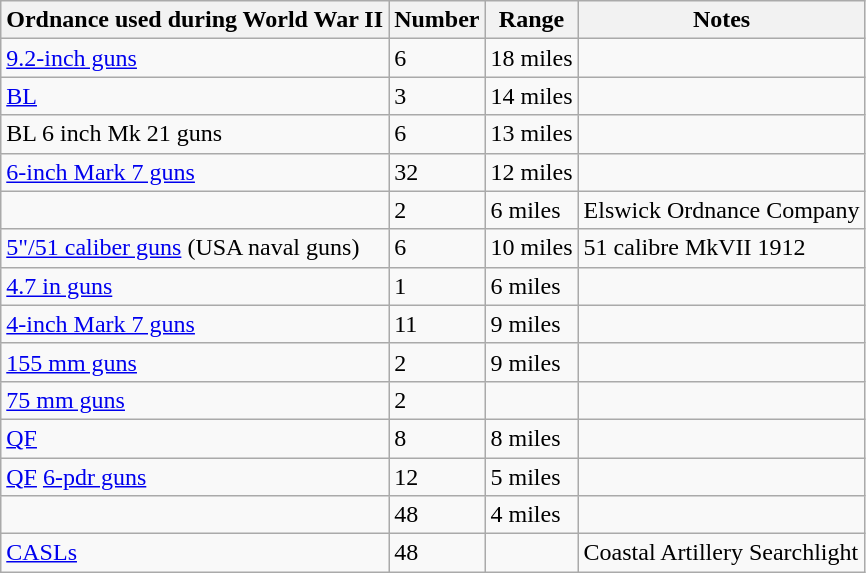<table class="wikitable">
<tr>
<th>Ordnance used during World War II</th>
<th>Number</th>
<th>Range</th>
<th>Notes</th>
</tr>
<tr>
<td><a href='#'>9.2-inch guns</a></td>
<td>6</td>
<td>18 miles</td>
<td></td>
</tr>
<tr>
<td><a href='#'>BL</a>  </td>
<td>3</td>
<td>14 miles</td>
<td></td>
</tr>
<tr>
<td>BL 6 inch Mk 21 guns</td>
<td>6</td>
<td>13 miles</td>
<td></td>
</tr>
<tr>
<td><a href='#'>6-inch Mark 7 guns</a></td>
<td>32</td>
<td>12 miles</td>
<td></td>
</tr>
<tr>
<td></td>
<td>2</td>
<td>6 miles</td>
<td>Elswick Ordnance Company</td>
</tr>
<tr>
<td><a href='#'>5"/51 caliber guns</a> (USA naval guns)</td>
<td>6</td>
<td>10 miles</td>
<td>51 calibre MkVII 1912</td>
</tr>
<tr>
<td><a href='#'>4.7 in guns</a></td>
<td>1</td>
<td>6 miles</td>
<td></td>
</tr>
<tr>
<td><a href='#'>4-inch Mark 7 guns</a></td>
<td>11</td>
<td>9 miles</td>
<td></td>
</tr>
<tr>
<td><a href='#'>155 mm guns</a></td>
<td>2</td>
<td>9 miles</td>
<td></td>
</tr>
<tr>
<td><a href='#'>75 mm guns</a></td>
<td>2</td>
<td></td>
<td></td>
</tr>
<tr>
<td><a href='#'>QF</a> </td>
<td>8</td>
<td>8 miles</td>
<td></td>
</tr>
<tr>
<td><a href='#'>QF</a> <a href='#'>6-pdr guns</a></td>
<td>12</td>
<td>5 miles</td>
<td></td>
</tr>
<tr>
<td></td>
<td>48</td>
<td>4 miles</td>
<td></td>
</tr>
<tr>
<td><a href='#'>CASLs</a></td>
<td>48</td>
<td></td>
<td>Coastal Artillery Searchlight</td>
</tr>
</table>
